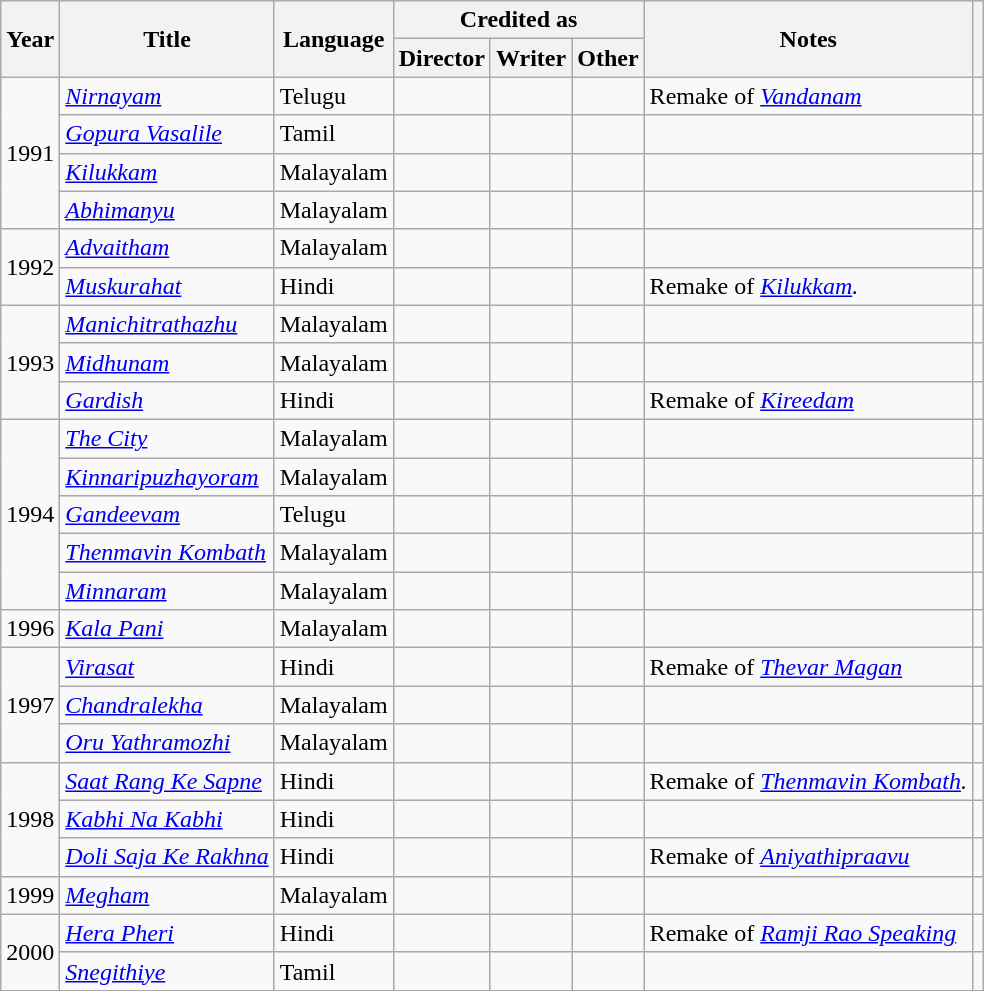<table class="wikitable sortable">
<tr>
<th rowspan="2" scope="col">Year</th>
<th rowspan="2" scope="col">Title</th>
<th rowspan="2" scope="col">Language</th>
<th colspan="3" scope="col">Credited as</th>
<th rowspan="2">Notes</th>
<th rowspan="2" scope="col" class="unsortable"></th>
</tr>
<tr>
<th scope="col">Director</th>
<th scope="col">Writer</th>
<th scope="col">Other</th>
</tr>
<tr>
<td rowspan="4">1991</td>
<td><em><a href='#'>Nirnayam</a></em></td>
<td>Telugu</td>
<td></td>
<td></td>
<td></td>
<td>Remake of <em><a href='#'>Vandanam</a></em></td>
<td></td>
</tr>
<tr>
<td><em><a href='#'>Gopura Vasalile</a></em></td>
<td>Tamil</td>
<td></td>
<td></td>
<td></td>
<td></td>
<td></td>
</tr>
<tr>
<td><em><a href='#'>Kilukkam</a></em></td>
<td>Malayalam</td>
<td></td>
<td></td>
<td></td>
<td></td>
<td></td>
</tr>
<tr>
<td><em><a href='#'>Abhimanyu</a></em></td>
<td>Malayalam</td>
<td></td>
<td></td>
<td></td>
<td></td>
<td></td>
</tr>
<tr>
<td rowspan="2">1992</td>
<td><em><a href='#'>Advaitham</a></em></td>
<td>Malayalam</td>
<td></td>
<td></td>
<td></td>
<td></td>
<td></td>
</tr>
<tr>
<td><em><a href='#'>Muskurahat</a></em></td>
<td>Hindi</td>
<td></td>
<td></td>
<td></td>
<td>Remake of <em><a href='#'>Kilukkam</a>.</em></td>
<td></td>
</tr>
<tr>
<td rowspan="3">1993</td>
<td><em><a href='#'>Manichitrathazhu</a></em></td>
<td>Malayalam</td>
<td></td>
<td></td>
<td></td>
<td></td>
<td></td>
</tr>
<tr>
<td><em><a href='#'>Midhunam</a></em></td>
<td>Malayalam</td>
<td></td>
<td></td>
<td></td>
<td></td>
<td></td>
</tr>
<tr>
<td><em><a href='#'>Gardish</a></em></td>
<td>Hindi</td>
<td></td>
<td></td>
<td></td>
<td>Remake of <em><a href='#'>Kireedam</a></em></td>
<td></td>
</tr>
<tr>
<td rowspan="5">1994</td>
<td><em><a href='#'>The City</a></em></td>
<td>Malayalam</td>
<td></td>
<td></td>
<td></td>
<td></td>
<td></td>
</tr>
<tr>
<td><em><a href='#'>Kinnaripuzhayoram</a></em></td>
<td>Malayalam</td>
<td></td>
<td></td>
<td></td>
<td></td>
<td></td>
</tr>
<tr>
<td><em><a href='#'>Gandeevam</a></em></td>
<td>Telugu</td>
<td></td>
<td></td>
<td></td>
<td></td>
<td></td>
</tr>
<tr>
<td><em><a href='#'>Thenmavin Kombath</a></em></td>
<td>Malayalam</td>
<td></td>
<td></td>
<td></td>
<td></td>
<td></td>
</tr>
<tr>
<td><em><a href='#'>Minnaram</a> </em></td>
<td>Malayalam</td>
<td></td>
<td></td>
<td></td>
<td></td>
<td></td>
</tr>
<tr>
<td>1996</td>
<td><em><a href='#'>Kala Pani</a></em></td>
<td>Malayalam</td>
<td></td>
<td></td>
<td></td>
<td></td>
<td></td>
</tr>
<tr>
<td rowspan="3">1997</td>
<td><em><a href='#'>Virasat</a></em></td>
<td>Hindi</td>
<td></td>
<td></td>
<td></td>
<td>Remake of <em><a href='#'>Thevar Magan</a></em></td>
<td></td>
</tr>
<tr>
<td><em><a href='#'>Chandralekha</a></em></td>
<td>Malayalam</td>
<td></td>
<td></td>
<td></td>
<td></td>
<td></td>
</tr>
<tr>
<td><em><a href='#'>Oru Yathramozhi</a></em></td>
<td>Malayalam</td>
<td></td>
<td></td>
<td></td>
<td></td>
<td></td>
</tr>
<tr>
<td rowspan="3">1998</td>
<td><em><a href='#'>Saat Rang Ke Sapne</a></em></td>
<td>Hindi</td>
<td></td>
<td></td>
<td></td>
<td>Remake of <em><a href='#'>Thenmavin Kombath</a>.</em></td>
<td></td>
</tr>
<tr>
<td><em><a href='#'>Kabhi Na Kabhi</a></em></td>
<td>Hindi</td>
<td></td>
<td></td>
<td></td>
<td></td>
<td></td>
</tr>
<tr>
<td><em><a href='#'>Doli Saja Ke Rakhna</a></em></td>
<td>Hindi</td>
<td></td>
<td></td>
<td></td>
<td>Remake of <em><a href='#'>Aniyathipraavu</a></em></td>
<td></td>
</tr>
<tr>
<td>1999</td>
<td><em><a href='#'>Megham</a></em></td>
<td>Malayalam</td>
<td></td>
<td></td>
<td></td>
<td></td>
<td></td>
</tr>
<tr>
<td rowspan="2">2000</td>
<td><em><a href='#'>Hera Pheri</a></em></td>
<td>Hindi</td>
<td></td>
<td></td>
<td></td>
<td>Remake of <em><a href='#'>Ramji Rao Speaking</a></em></td>
<td></td>
</tr>
<tr>
<td><em><a href='#'>Snegithiye</a></em></td>
<td>Tamil</td>
<td></td>
<td></td>
<td></td>
<td></td>
<td></td>
</tr>
</table>
